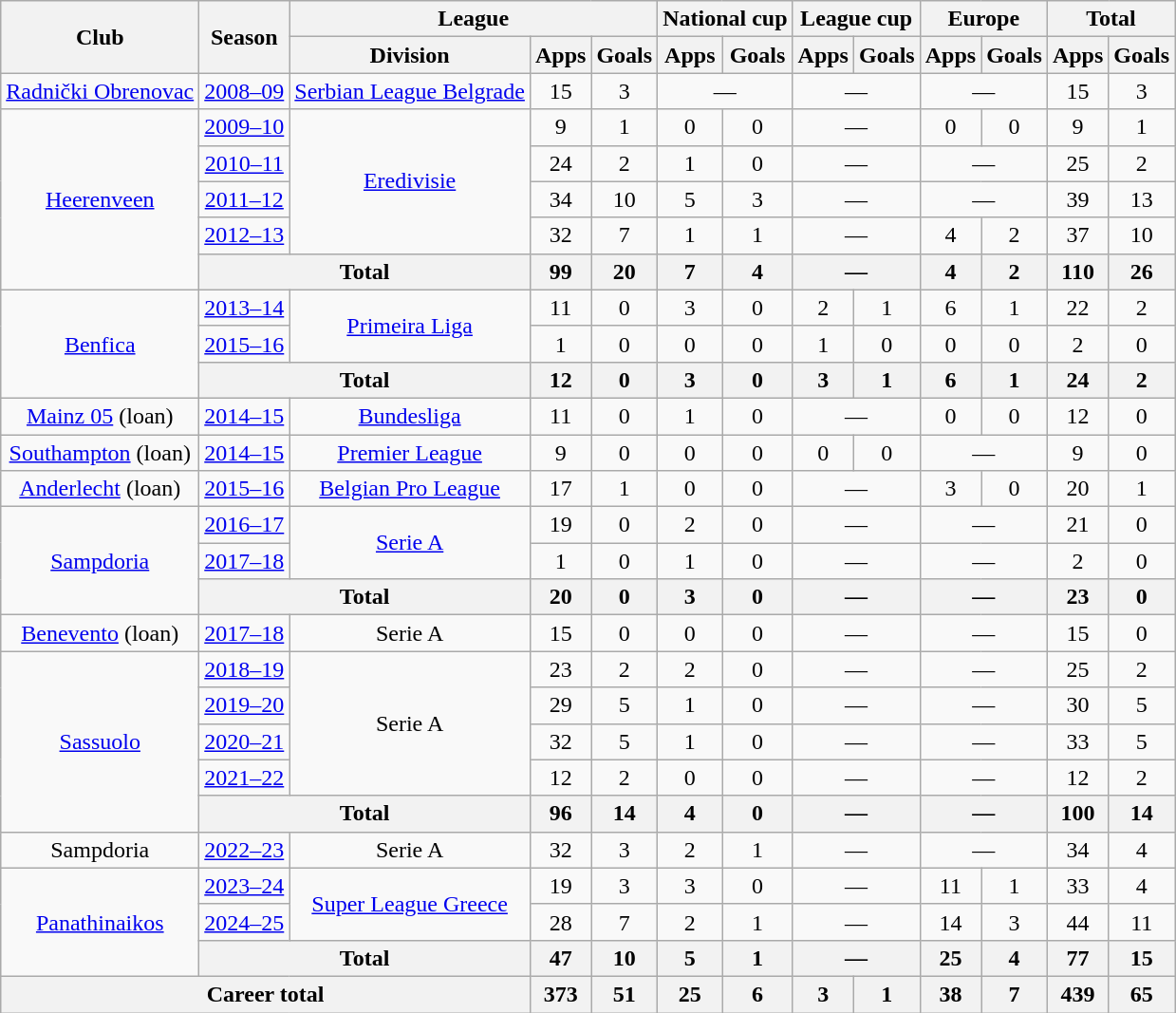<table class="wikitable" style="text-align:center">
<tr>
<th rowspan="2">Club</th>
<th rowspan="2">Season</th>
<th colspan="3">League</th>
<th colspan="2">National cup</th>
<th colspan="2">League cup</th>
<th colspan="2">Europe</th>
<th colspan="2">Total</th>
</tr>
<tr>
<th>Division</th>
<th>Apps</th>
<th>Goals</th>
<th>Apps</th>
<th>Goals</th>
<th>Apps</th>
<th>Goals</th>
<th>Apps</th>
<th>Goals</th>
<th>Apps</th>
<th>Goals</th>
</tr>
<tr>
<td><a href='#'>Radnički Obrenovac</a></td>
<td><a href='#'>2008–09</a></td>
<td><a href='#'>Serbian League Belgrade</a></td>
<td>15</td>
<td>3</td>
<td colspan="2">—</td>
<td colspan="2">—</td>
<td colspan="2">—</td>
<td>15</td>
<td>3</td>
</tr>
<tr>
<td rowspan="5"><a href='#'>Heerenveen</a></td>
<td><a href='#'>2009–10</a></td>
<td rowspan="4"><a href='#'>Eredivisie</a></td>
<td>9</td>
<td>1</td>
<td>0</td>
<td>0</td>
<td colspan="2">—</td>
<td>0</td>
<td>0</td>
<td>9</td>
<td>1</td>
</tr>
<tr>
<td><a href='#'>2010–11</a></td>
<td>24</td>
<td>2</td>
<td>1</td>
<td>0</td>
<td colspan="2">—</td>
<td colspan="2">—</td>
<td>25</td>
<td>2</td>
</tr>
<tr>
<td><a href='#'>2011–12</a></td>
<td>34</td>
<td>10</td>
<td>5</td>
<td>3</td>
<td colspan="2">—</td>
<td colspan="2">—</td>
<td>39</td>
<td>13</td>
</tr>
<tr>
<td><a href='#'>2012–13</a></td>
<td>32</td>
<td>7</td>
<td>1</td>
<td>1</td>
<td colspan="2">—</td>
<td>4</td>
<td>2</td>
<td>37</td>
<td>10</td>
</tr>
<tr>
<th colspan="2">Total</th>
<th>99</th>
<th>20</th>
<th>7</th>
<th>4</th>
<th colspan="2">—</th>
<th>4</th>
<th>2</th>
<th>110</th>
<th>26</th>
</tr>
<tr>
<td rowspan="3"><a href='#'>Benfica</a></td>
<td><a href='#'>2013–14</a></td>
<td rowspan="2"><a href='#'>Primeira Liga</a></td>
<td>11</td>
<td>0</td>
<td>3</td>
<td>0</td>
<td>2</td>
<td>1</td>
<td>6</td>
<td>1</td>
<td>22</td>
<td>2</td>
</tr>
<tr>
<td><a href='#'>2015–16</a></td>
<td>1</td>
<td>0</td>
<td>0</td>
<td>0</td>
<td>1</td>
<td>0</td>
<td>0</td>
<td>0</td>
<td>2</td>
<td>0</td>
</tr>
<tr>
<th colspan="2">Total</th>
<th>12</th>
<th>0</th>
<th>3</th>
<th>0</th>
<th>3</th>
<th>1</th>
<th>6</th>
<th>1</th>
<th>24</th>
<th>2</th>
</tr>
<tr>
<td><a href='#'>Mainz 05</a> (loan)</td>
<td><a href='#'>2014–15</a></td>
<td><a href='#'>Bundesliga</a></td>
<td>11</td>
<td>0</td>
<td>1</td>
<td>0</td>
<td colspan="2">—</td>
<td>0</td>
<td>0</td>
<td>12</td>
<td>0</td>
</tr>
<tr>
<td><a href='#'>Southampton</a> (loan)</td>
<td><a href='#'>2014–15</a></td>
<td><a href='#'>Premier League</a></td>
<td>9</td>
<td>0</td>
<td>0</td>
<td>0</td>
<td>0</td>
<td>0</td>
<td colspan="2">—</td>
<td>9</td>
<td>0</td>
</tr>
<tr>
<td><a href='#'>Anderlecht</a> (loan)</td>
<td><a href='#'>2015–16</a></td>
<td><a href='#'>Belgian Pro League</a></td>
<td>17</td>
<td>1</td>
<td>0</td>
<td>0</td>
<td colspan="2">—</td>
<td>3</td>
<td>0</td>
<td>20</td>
<td>1</td>
</tr>
<tr>
<td rowspan="3"><a href='#'>Sampdoria</a></td>
<td><a href='#'>2016–17</a></td>
<td rowspan="2"><a href='#'>Serie A</a></td>
<td>19</td>
<td>0</td>
<td>2</td>
<td>0</td>
<td colspan="2">—</td>
<td colspan="2">—</td>
<td>21</td>
<td>0</td>
</tr>
<tr>
<td><a href='#'>2017–18</a></td>
<td>1</td>
<td>0</td>
<td>1</td>
<td>0</td>
<td colspan="2">—</td>
<td colspan="2">—</td>
<td>2</td>
<td>0</td>
</tr>
<tr>
<th colspan="2">Total</th>
<th>20</th>
<th>0</th>
<th>3</th>
<th>0</th>
<th colspan="2">—</th>
<th colspan="2">—</th>
<th>23</th>
<th>0</th>
</tr>
<tr>
<td><a href='#'>Benevento</a> (loan)</td>
<td><a href='#'>2017–18</a></td>
<td>Serie A</td>
<td>15</td>
<td>0</td>
<td>0</td>
<td>0</td>
<td colspan="2">—</td>
<td colspan="2">—</td>
<td>15</td>
<td>0</td>
</tr>
<tr>
<td rowspan="5"><a href='#'>Sassuolo</a></td>
<td><a href='#'>2018–19</a></td>
<td rowspan="4">Serie A</td>
<td>23</td>
<td>2</td>
<td>2</td>
<td>0</td>
<td colspan="2">—</td>
<td colspan="2">—</td>
<td>25</td>
<td>2</td>
</tr>
<tr>
<td><a href='#'>2019–20</a></td>
<td>29</td>
<td>5</td>
<td>1</td>
<td>0</td>
<td colspan="2">—</td>
<td colspan="2">—</td>
<td>30</td>
<td>5</td>
</tr>
<tr>
<td><a href='#'>2020–21</a></td>
<td>32</td>
<td>5</td>
<td>1</td>
<td>0</td>
<td colspan="2">—</td>
<td colspan="2">—</td>
<td>33</td>
<td>5</td>
</tr>
<tr>
<td><a href='#'>2021–22</a></td>
<td>12</td>
<td>2</td>
<td>0</td>
<td>0</td>
<td colspan="2">—</td>
<td colspan="2">—</td>
<td>12</td>
<td>2</td>
</tr>
<tr>
<th colspan="2">Total</th>
<th>96</th>
<th>14</th>
<th>4</th>
<th>0</th>
<th colspan="2">—</th>
<th colspan="2">—</th>
<th>100</th>
<th>14</th>
</tr>
<tr>
<td>Sampdoria</td>
<td><a href='#'>2022–23</a></td>
<td>Serie A</td>
<td>32</td>
<td>3</td>
<td>2</td>
<td>1</td>
<td colspan="2">—</td>
<td colspan="2">—</td>
<td>34</td>
<td>4</td>
</tr>
<tr>
<td rowspan="3"><a href='#'>Panathinaikos</a></td>
<td><a href='#'>2023–24</a></td>
<td rowspan="2"><a href='#'>Super League Greece</a></td>
<td>19</td>
<td>3</td>
<td>3</td>
<td>0</td>
<td colspan="2">—</td>
<td>11</td>
<td>1</td>
<td>33</td>
<td>4</td>
</tr>
<tr>
<td><a href='#'>2024–25</a></td>
<td>28</td>
<td>7</td>
<td>2</td>
<td>1</td>
<td colspan="2">—</td>
<td>14</td>
<td>3</td>
<td>44</td>
<td>11</td>
</tr>
<tr>
<th colspan="2">Total</th>
<th>47</th>
<th>10</th>
<th>5</th>
<th>1</th>
<th colspan="2">—</th>
<th>25</th>
<th>4</th>
<th>77</th>
<th>15</th>
</tr>
<tr>
<th colspan="3">Career total</th>
<th>373</th>
<th>51</th>
<th>25</th>
<th>6</th>
<th>3</th>
<th>1</th>
<th>38</th>
<th>7</th>
<th>439</th>
<th>65</th>
</tr>
</table>
